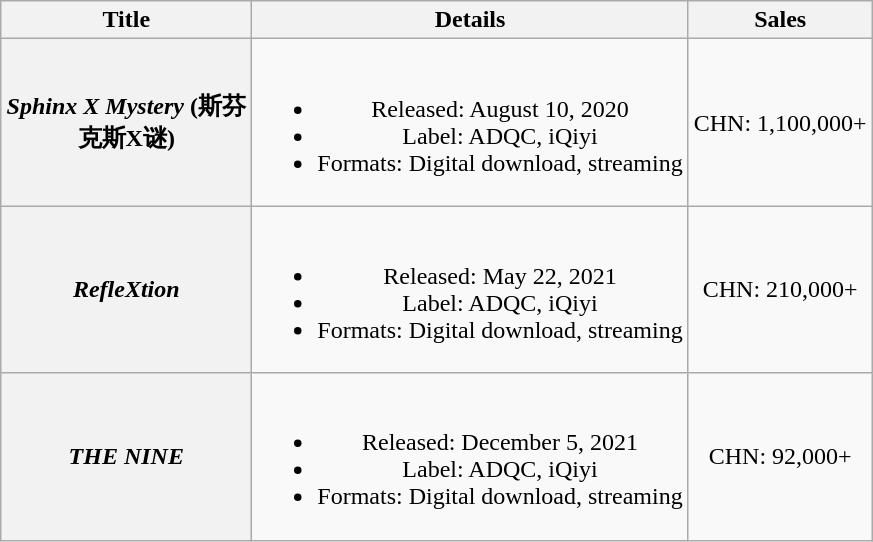<table class="wikitable plainrowheaders" style="text-align:center;">
<tr>
<th scope="col" style="width:10em;">Title</th>
<th scope="col">Details</th>
<th scope="col">Sales</th>
</tr>
<tr>
<th scope="row"><em>Sphinx X Mystery</em> (斯芬克斯X谜)</th>
<td><br><ul><li>Released: August 10, 2020</li><li>Label: ADQC, iQiyi</li><li>Formats: Digital download, streaming</li></ul></td>
<td>CHN: 1,100,000+</td>
</tr>
<tr>
<th scope="row"><em>RefleXtion</em></th>
<td><br><ul><li>Released: May 22, 2021</li><li>Label: ADQC, iQiyi</li><li>Formats: Digital download, streaming</li></ul></td>
<td>CHN: 210,000+</td>
</tr>
<tr>
<th scope="row"><em>THE NINE</em></th>
<td><br><ul><li>Released: December 5, 2021</li><li>Label: ADQC, iQiyi</li><li>Formats: Digital download, streaming</li></ul></td>
<td>CHN: 92,000+</td>
</tr>
</table>
